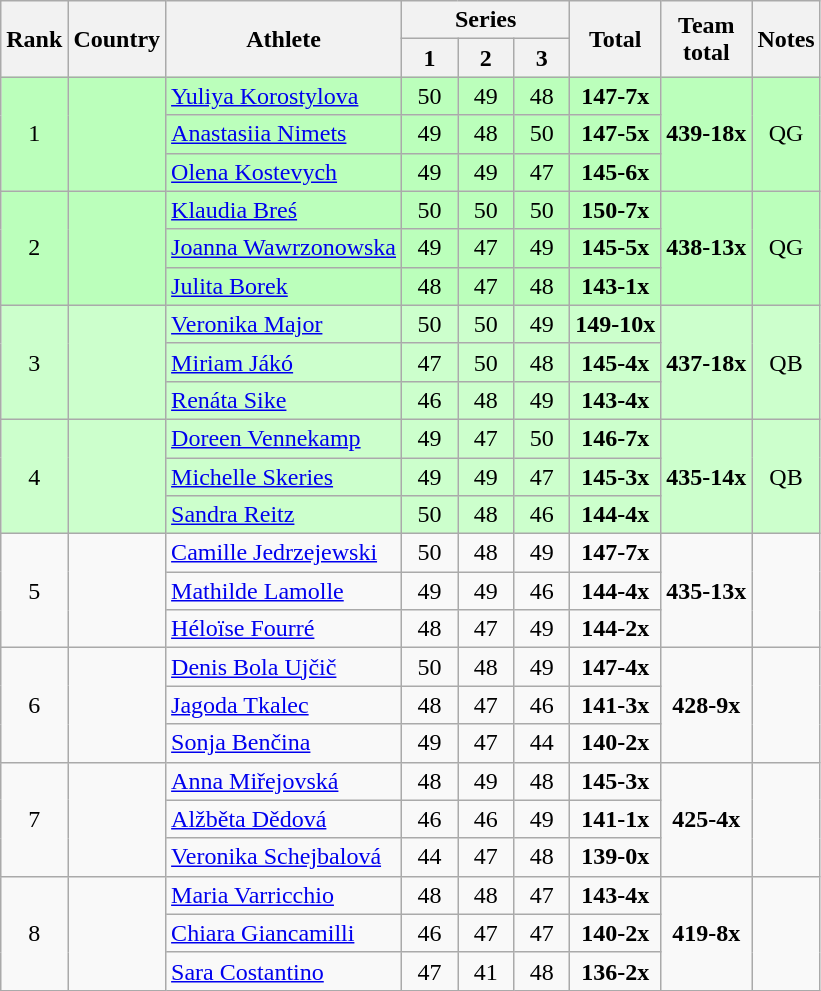<table class="wikitable sortable" style="text-align:center">
<tr>
<th rowspan=2>Rank</th>
<th rowspan=2>Country</th>
<th rowspan=2>Athlete</th>
<th colspan=3>Series</th>
<th rowspan=2>Total</th>
<th rowspan=2>Team<br>total</th>
<th rowspan=2 class=unsortable>Notes</th>
</tr>
<tr>
<th width="30px">1</th>
<th width="30px">2</th>
<th width="30px">3</th>
</tr>
<tr bgcolor=bbffbb>
<td rowspan=3>1</td>
<td rowspan=3 align=left></td>
<td align=left><a href='#'>Yuliya Korostylova</a></td>
<td>50</td>
<td>49</td>
<td>48</td>
<td><strong>147-7x</strong></td>
<td rowspan=3><strong>439-18x</strong></td>
<td rowspan=3>QG</td>
</tr>
<tr bgcolor=bbffbb>
<td align=left><a href='#'>Anastasiia Nimets</a></td>
<td>49</td>
<td>48</td>
<td>50</td>
<td><strong>147-5x</strong></td>
</tr>
<tr bgcolor=bbffbb>
<td align=left><a href='#'>Olena Kostevych</a></td>
<td>49</td>
<td>49</td>
<td>47</td>
<td><strong>145-6x</strong></td>
</tr>
<tr bgcolor=bbffbb>
<td rowspan=3>2</td>
<td rowspan=3 align=left></td>
<td align=left><a href='#'>Klaudia Breś</a></td>
<td>50</td>
<td>50</td>
<td>50</td>
<td><strong>150-7x</strong></td>
<td rowspan=3><strong>438-13x</strong></td>
<td rowspan=3>QG</td>
</tr>
<tr bgcolor=bbffbb>
<td align=left><a href='#'>Joanna Wawrzonowska</a></td>
<td>49</td>
<td>47</td>
<td>49</td>
<td><strong>145-5x</strong></td>
</tr>
<tr bgcolor=bbffbb>
<td align=left><a href='#'>Julita Borek</a></td>
<td>48</td>
<td>47</td>
<td>48</td>
<td><strong>143-1x</strong></td>
</tr>
<tr bgcolor=ccffcc>
<td rowspan=3>3</td>
<td rowspan=3 align=left></td>
<td align=left><a href='#'>Veronika Major</a></td>
<td>50</td>
<td>50</td>
<td>49</td>
<td><strong>149-10x</strong></td>
<td rowspan=3><strong>437-18x</strong></td>
<td rowspan=3>QB</td>
</tr>
<tr bgcolor=ccffcc>
<td align=left><a href='#'>Miriam Jákó</a></td>
<td>47</td>
<td>50</td>
<td>48</td>
<td><strong>145-4x</strong></td>
</tr>
<tr bgcolor=ccffcc>
<td align=left><a href='#'>Renáta Sike</a></td>
<td>46</td>
<td>48</td>
<td>49</td>
<td><strong>143-4x</strong></td>
</tr>
<tr bgcolor=ccffcc>
<td rowspan=3>4</td>
<td rowspan=3 align=left></td>
<td align=left><a href='#'>Doreen Vennekamp</a></td>
<td>49</td>
<td>47</td>
<td>50</td>
<td><strong>146-7x</strong></td>
<td rowspan=3><strong>435-14x</strong></td>
<td rowspan=3>QB</td>
</tr>
<tr bgcolor=ccffcc>
<td align=left><a href='#'>Michelle Skeries</a></td>
<td>49</td>
<td>49</td>
<td>47</td>
<td><strong>145-3x</strong></td>
</tr>
<tr bgcolor=ccffcc>
<td align=left><a href='#'>Sandra Reitz</a></td>
<td>50</td>
<td>48</td>
<td>46</td>
<td><strong>144-4x</strong></td>
</tr>
<tr>
<td rowspan=3>5</td>
<td rowspan=3 align=left></td>
<td align=left><a href='#'>Camille Jedrzejewski</a></td>
<td>50</td>
<td>48</td>
<td>49</td>
<td><strong>147-7x</strong></td>
<td rowspan=3><strong>435-13x</strong></td>
<td rowspan=3></td>
</tr>
<tr>
<td align=left><a href='#'>Mathilde Lamolle</a></td>
<td>49</td>
<td>49</td>
<td>46</td>
<td><strong>144-4x</strong></td>
</tr>
<tr>
<td align=left><a href='#'>Héloïse Fourré</a></td>
<td>48</td>
<td>47</td>
<td>49</td>
<td><strong>144-2x</strong></td>
</tr>
<tr>
<td rowspan=3>6</td>
<td rowspan=3 align=left></td>
<td align=left><a href='#'>Denis Bola Ujčič</a></td>
<td>50</td>
<td>48</td>
<td>49</td>
<td><strong>147-4x</strong></td>
<td rowspan=3><strong>428-9x</strong></td>
<td rowspan=3></td>
</tr>
<tr>
<td align=left><a href='#'>Jagoda Tkalec</a></td>
<td>48</td>
<td>47</td>
<td>46</td>
<td><strong>141-3x</strong></td>
</tr>
<tr>
<td align=left><a href='#'>Sonja Benčina</a></td>
<td>49</td>
<td>47</td>
<td>44</td>
<td><strong>140-2x</strong></td>
</tr>
<tr>
<td rowspan=3>7</td>
<td rowspan=3 align=left></td>
<td align=left><a href='#'>Anna Miřejovská</a></td>
<td>48</td>
<td>49</td>
<td>48</td>
<td><strong>145-3x</strong></td>
<td rowspan=3><strong>425-4x</strong></td>
<td rowspan=3></td>
</tr>
<tr>
<td align=left><a href='#'>Alžběta Dědová</a></td>
<td>46</td>
<td>46</td>
<td>49</td>
<td><strong>141-1x</strong></td>
</tr>
<tr>
<td align=left><a href='#'>Veronika Schejbalová</a></td>
<td>44</td>
<td>47</td>
<td>48</td>
<td><strong>139-0x</strong></td>
</tr>
<tr>
<td rowspan=3>8</td>
<td rowspan=3 align=left></td>
<td align=left><a href='#'>Maria Varricchio</a></td>
<td>48</td>
<td>48</td>
<td>47</td>
<td><strong>143-4x</strong></td>
<td rowspan=3><strong>419-8x</strong></td>
<td rowspan=3></td>
</tr>
<tr>
<td align=left><a href='#'>Chiara Giancamilli</a></td>
<td>46</td>
<td>47</td>
<td>47</td>
<td><strong>140-2x</strong></td>
</tr>
<tr>
<td align=left><a href='#'>Sara Costantino</a></td>
<td>47</td>
<td>41</td>
<td>48</td>
<td><strong>136-2x</strong></td>
</tr>
</table>
